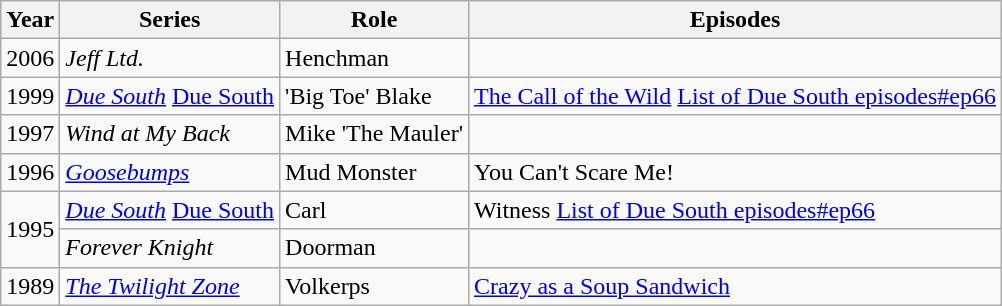<table class="wikitable">
<tr>
<th>Year</th>
<th>Series</th>
<th>Role</th>
<th>Episodes</th>
</tr>
<tr>
<td>2006</td>
<td><em>Jeff Ltd.</em></td>
<td>Henchman</td>
<td></td>
</tr>
<tr>
<td>1999</td>
<td><em><a href='#'>Due South</a></em> <a href='#'>Due South</a></td>
<td>'Big Toe' Blake</td>
<td><a href='#'>The Call of the Wild</a> <a href='#'>List of Due South episodes#ep66</a></td>
</tr>
<tr>
<td>1997</td>
<td><em>Wind at My Back</em></td>
<td>Mike 'The Mauler'</td>
<td></td>
</tr>
<tr>
<td>1996</td>
<td><em><a href='#'>Goosebumps</a></em></td>
<td>Mud Monster</td>
<td>You Can't Scare Me!</td>
</tr>
<tr>
<td rowspan=2>1995</td>
<td><em><a href='#'>Due South</a></em> <a href='#'>Due South</a></td>
<td>Carl</td>
<td>Witness <a href='#'>List of Due South episodes#ep66</a></td>
</tr>
<tr>
<td><em>Forever Knight</em></td>
<td>Doorman</td>
<td></td>
</tr>
<tr>
<td>1989</td>
<td><em><a href='#'>The Twilight Zone</a></em></td>
<td>Volkerps</td>
<td><a href='#'>Crazy as a Soup Sandwich</a></td>
</tr>
</table>
